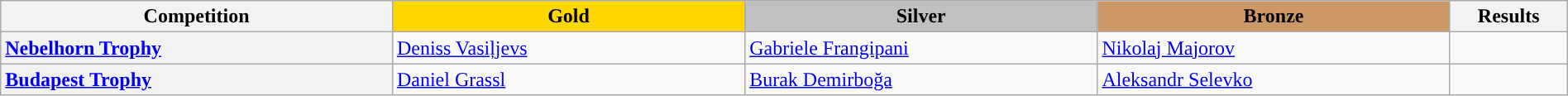<table class="wikitable unsortable" style="text-align:left; width:100%">
<tr>
<th scope="col" style="text-align:center; width:25%;">Competition</th>
<td scope="col" style="text-align:center; width:22.5%; background:gold"><strong>Gold</strong></td>
<td scope="col" style="text-align:center; width:22.5%; background:silver"><strong>Silver</strong></td>
<td scope="col" style="text-align:center; width:22.5%; background:#c96"><strong>Bronze</strong></td>
<th scope="col" style="text-align:center; width:7.5%;">Results</th>
</tr>
<tr>
<th scope="row" style="text-align:left"> <a href='#'>Nebelhorn Trophy</a></th>
<td> <a href='#'>Deniss Vasiļjevs</a></td>
<td> <a href='#'>Gabriele Frangipani</a></td>
<td> <a href='#'>Nikolaj Majorov</a></td>
<td></td>
</tr>
<tr>
<th scope="row" style="text-align:left"> <a href='#'>Budapest Trophy</a></th>
<td> <a href='#'>Daniel Grassl</a></td>
<td> <a href='#'>Burak Demirboğa</a></td>
<td> <a href='#'>Aleksandr Selevko</a></td>
<td></td>
</tr>
</table>
